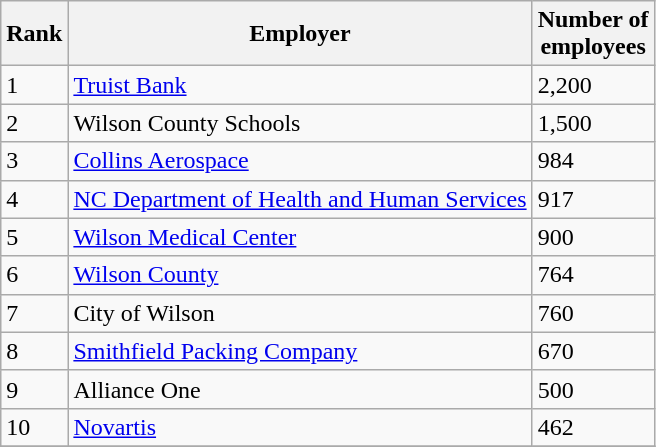<table class="wikitable">
<tr>
<th>Rank</th>
<th>Employer</th>
<th>Number of<br>employees</th>
</tr>
<tr>
<td>1</td>
<td><a href='#'>Truist Bank</a></td>
<td>2,200</td>
</tr>
<tr>
<td>2</td>
<td>Wilson County Schools</td>
<td>1,500</td>
</tr>
<tr>
<td>3</td>
<td><a href='#'>Collins Aerospace</a></td>
<td>984</td>
</tr>
<tr>
<td>4</td>
<td><a href='#'>NC Department of Health and Human Services</a></td>
<td>917</td>
</tr>
<tr>
<td>5</td>
<td><a href='#'>Wilson Medical Center</a></td>
<td>900</td>
</tr>
<tr>
<td>6</td>
<td><a href='#'>Wilson County</a></td>
<td>764</td>
</tr>
<tr>
<td>7</td>
<td>City of Wilson</td>
<td>760</td>
</tr>
<tr>
<td>8</td>
<td><a href='#'>Smithfield Packing Company</a></td>
<td>670</td>
</tr>
<tr>
<td>9</td>
<td>Alliance One</td>
<td>500</td>
</tr>
<tr>
<td>10</td>
<td><a href='#'>Novartis</a></td>
<td>462</td>
</tr>
<tr>
</tr>
</table>
